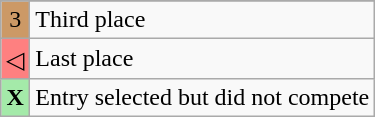<table class="wikitable">
<tr>
</tr>
<tr>
<td style="text-align:center; background-color:#C96;">3</td>
<td>Third place</td>
</tr>
<tr>
<td style="text-align:center; background-color:#FE8080;">◁</td>
<td>Last place</td>
</tr>
<tr>
<td style="text-align:center; background-color:#A4EAA9;"><strong>X</strong></td>
<td>Entry selected but did not compete<br></td>
</tr>
</table>
